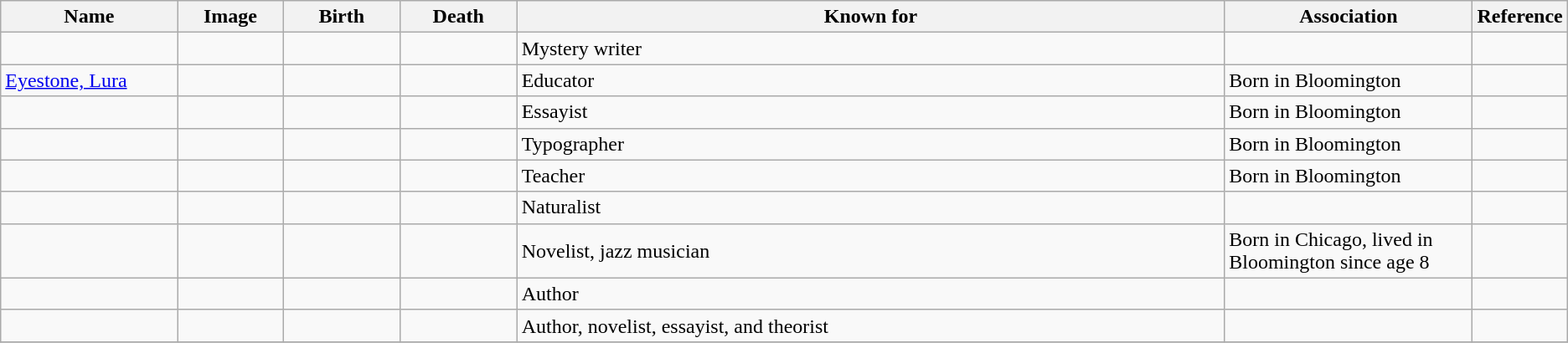<table class="wikitable sortable">
<tr>
<th scope="col" width="140">Name</th>
<th scope="col" width="80" class="unsortable">Image</th>
<th scope="col" width="90">Birth</th>
<th scope="col" width="90">Death</th>
<th scope="col" width="600" class="unsortable">Known for</th>
<th scope="col" width="200" class="unsortable">Association</th>
<th scope="col" width="30" class="unsortable">Reference</th>
</tr>
<tr>
<td></td>
<td></td>
<td align=right></td>
<td></td>
<td>Mystery writer</td>
<td></td>
<td align="center"></td>
</tr>
<tr>
<td><a href='#'>Eyestone, Lura</a></td>
<td></td>
<td align=right></td>
<td align=right></td>
<td>Educator</td>
<td>Born in Bloomington</td>
<td align="center"></td>
</tr>
<tr>
<td></td>
<td></td>
<td align=right></td>
<td align=right></td>
<td>Essayist</td>
<td>Born in Bloomington</td>
<td align="center"></td>
</tr>
<tr>
<td></td>
<td></td>
<td align=right></td>
<td align=right></td>
<td>Typographer</td>
<td>Born in Bloomington</td>
<td align="center"></td>
</tr>
<tr>
<td></td>
<td></td>
<td align=right></td>
<td align=right></td>
<td>Teacher</td>
<td>Born in Bloomington</td>
<td align="center"></td>
</tr>
<tr>
<td></td>
<td></td>
<td align=right></td>
<td align=right></td>
<td>Naturalist</td>
<td></td>
<td align="center"></td>
</tr>
<tr>
<td></td>
<td></td>
<td align=right></td>
<td align=right></td>
<td>Novelist, jazz musician</td>
<td>Born in Chicago, lived in Bloomington since age 8</td>
<td></td>
</tr>
<tr>
<td></td>
<td></td>
<td align=right></td>
<td align=right></td>
<td>Author</td>
<td></td>
<td align="center"></td>
</tr>
<tr>
<td></td>
<td></td>
<td></td>
<td></td>
<td>Author, novelist, essayist, and theorist</td>
<td></td>
<td align="center"></td>
</tr>
<tr>
</tr>
</table>
